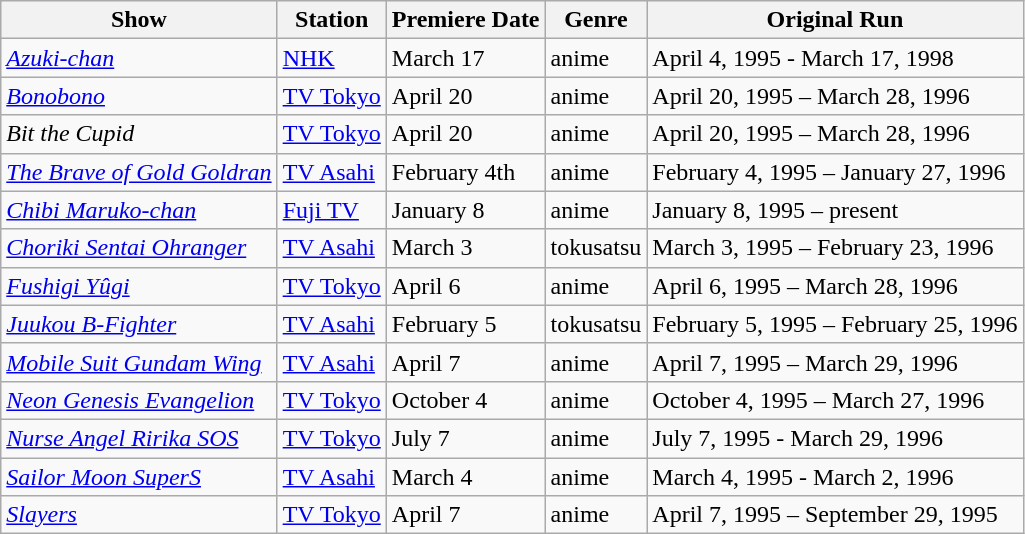<table class="wikitable sortable">
<tr>
<th>Show</th>
<th>Station</th>
<th>Premiere Date</th>
<th>Genre</th>
<th>Original Run</th>
</tr>
<tr>
<td><em><a href='#'>Azuki-chan</a></em></td>
<td><a href='#'>NHK</a></td>
<td>March 17</td>
<td>anime</td>
<td>April 4, 1995 - March 17, 1998</td>
</tr>
<tr>
<td><em><a href='#'>Bonobono</a></em></td>
<td><a href='#'>TV Tokyo</a></td>
<td>April 20</td>
<td>anime</td>
<td>April 20, 1995 – March 28, 1996</td>
</tr>
<tr>
<td><em>Bit the Cupid</em></td>
<td><a href='#'>TV Tokyo</a></td>
<td>April 20</td>
<td>anime</td>
<td>April 20, 1995 – March 28, 1996</td>
</tr>
<tr>
<td><em><a href='#'>The Brave of Gold Goldran</a></em></td>
<td><a href='#'>TV Asahi</a></td>
<td>February 4th</td>
<td>anime</td>
<td>February 4, 1995 – January 27, 1996</td>
</tr>
<tr>
<td><em><a href='#'>Chibi Maruko-chan</a></em></td>
<td><a href='#'>Fuji TV</a></td>
<td>January 8</td>
<td>anime</td>
<td>January 8, 1995 – present</td>
</tr>
<tr>
<td><em><a href='#'>Choriki Sentai Ohranger</a></em></td>
<td><a href='#'>TV Asahi</a></td>
<td>March 3</td>
<td>tokusatsu</td>
<td>March 3, 1995 – February 23, 1996</td>
</tr>
<tr>
<td><em><a href='#'>Fushigi Yûgi</a></em></td>
<td><a href='#'>TV Tokyo</a></td>
<td>April 6</td>
<td>anime</td>
<td>April 6, 1995 – March 28, 1996</td>
</tr>
<tr>
<td><em><a href='#'>Juukou B-Fighter</a></em></td>
<td><a href='#'>TV Asahi</a></td>
<td>February 5</td>
<td>tokusatsu</td>
<td>February 5, 1995 – February 25, 1996</td>
</tr>
<tr>
<td><em><a href='#'>Mobile Suit Gundam Wing</a></em></td>
<td><a href='#'>TV Asahi</a></td>
<td>April 7</td>
<td>anime</td>
<td>April 7, 1995 – March 29, 1996</td>
</tr>
<tr>
<td><em><a href='#'>Neon Genesis Evangelion</a></em></td>
<td><a href='#'>TV Tokyo</a></td>
<td>October 4</td>
<td>anime</td>
<td>October 4, 1995 – March 27, 1996</td>
</tr>
<tr>
<td><em><a href='#'>Nurse Angel Ririka SOS</a></em></td>
<td><a href='#'>TV Tokyo</a></td>
<td>July 7</td>
<td>anime</td>
<td>July 7, 1995 - March 29, 1996</td>
</tr>
<tr>
<td><em><a href='#'>Sailor Moon SuperS</a></em></td>
<td><a href='#'>TV Asahi</a></td>
<td>March 4</td>
<td>anime</td>
<td>March 4, 1995 - March 2, 1996</td>
</tr>
<tr>
<td><em><a href='#'>Slayers</a></em></td>
<td><a href='#'>TV Tokyo</a></td>
<td>April 7</td>
<td>anime</td>
<td>April 7, 1995 – September 29, 1995</td>
</tr>
</table>
